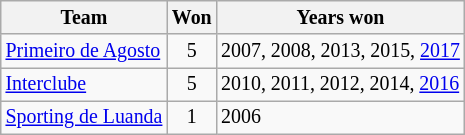<table class="wikitable" style="text-align:left; font-size:83%">
<tr>
<th>Team</th>
<th>Won</th>
<th>Years won</th>
</tr>
<tr>
<td><a href='#'>Primeiro de Agosto</a></td>
<td align=center>5</td>
<td>2007, 2008, 2013, 2015, <a href='#'>2017</a></td>
</tr>
<tr>
<td><a href='#'>Interclube</a></td>
<td align=center>5</td>
<td>2010, 2011, 2012, 2014, <a href='#'>2016</a></td>
</tr>
<tr>
<td><a href='#'>Sporting de Luanda</a></td>
<td align=center>1</td>
<td>2006</td>
</tr>
</table>
